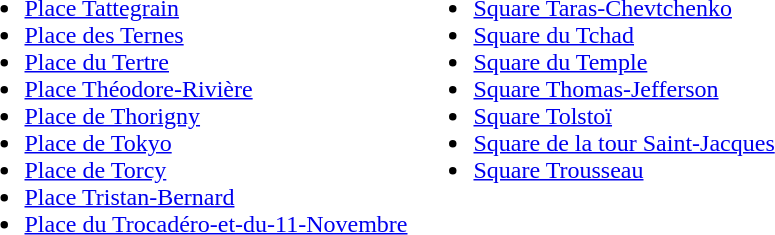<table>
<tr>
<td valign="top"><br><ul><li><a href='#'>Place Tattegrain</a></li><li><a href='#'>Place des Ternes</a></li><li><a href='#'>Place du Tertre</a></li><li><a href='#'>Place Théodore-Rivière</a></li><li><a href='#'>Place de Thorigny</a></li><li><a href='#'>Place de Tokyo</a></li><li><a href='#'>Place de Torcy</a></li><li><a href='#'>Place Tristan-Bernard</a></li><li><a href='#'>Place du Trocadéro-et-du-11-Novembre</a></li></ul></td>
<td valign="top"><br><ul><li><a href='#'>Square Taras-Chevtchenko</a></li><li><a href='#'>Square du Tchad</a></li><li><a href='#'>Square du Temple</a></li><li><a href='#'>Square Thomas-Jefferson</a></li><li><a href='#'>Square Tolstoï</a></li><li><a href='#'>Square de la tour Saint-Jacques</a></li><li><a href='#'>Square Trousseau</a></li></ul></td>
</tr>
</table>
